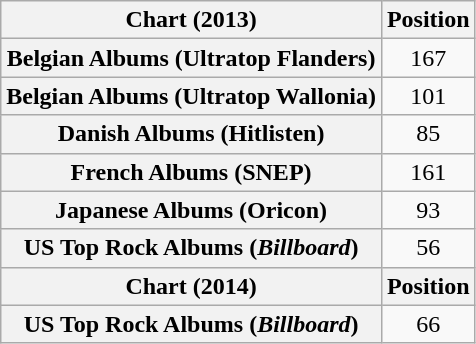<table class="wikitable sortable plainrowheaders" style="text-align:center;">
<tr>
<th>Chart (2013)</th>
<th>Position</th>
</tr>
<tr>
<th scope="row">Belgian Albums (Ultratop Flanders)</th>
<td>167</td>
</tr>
<tr>
<th scope="row">Belgian Albums (Ultratop Wallonia)</th>
<td>101</td>
</tr>
<tr>
<th scope="row">Danish Albums (Hitlisten)</th>
<td>85</td>
</tr>
<tr>
<th scope="row">French Albums (SNEP)</th>
<td>161</td>
</tr>
<tr>
<th scope="row">Japanese Albums (Oricon)</th>
<td>93</td>
</tr>
<tr>
<th scope="row">US Top Rock Albums (<em>Billboard</em>)</th>
<td>56</td>
</tr>
<tr>
<th scope="col">Chart (2014)</th>
<th scope="col">Position</th>
</tr>
<tr>
<th scope="row">US Top Rock Albums (<em>Billboard</em>)</th>
<td>66</td>
</tr>
</table>
